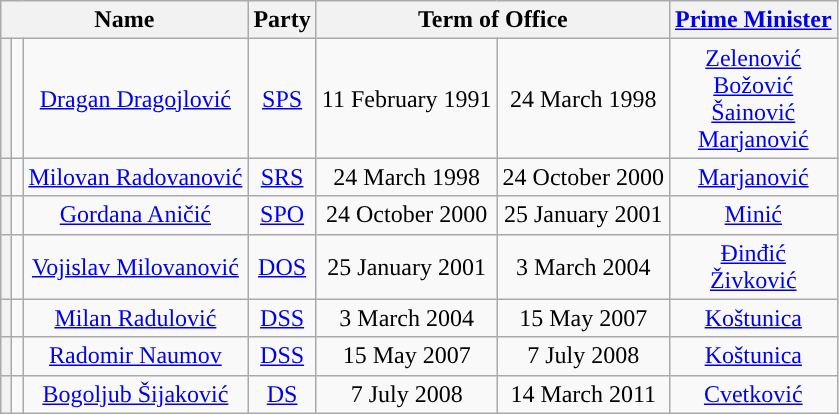<table class="wikitable" style="text-align:center;">
<tr>
<th colspan=3>Name<br></th>
<th>Party</th>
<th colspan=2>Term of Office</th>
<th><a href='#'>Prime Minister</a><br></th>
</tr>
<tr>
<th style="background:"></th>
<td></td>
<td><a href='#'>Dragan Dragojlović</a><br></td>
<td><a href='#'>SPS</a></td>
<td>11 February 1991</td>
<td>24 March 1998</td>
<td><a href='#'>Zelenović</a> <br><a href='#'>Božović</a> <br><a href='#'>Šainović</a> <br><a href='#'>Marjanović</a> </td>
</tr>
<tr>
<th style="background:"></th>
<td></td>
<td><a href='#'>Milovan Radovanović</a><br></td>
<td><a href='#'>SRS</a></td>
<td>24 March 1998</td>
<td>24 October 2000</td>
<td><a href='#'>Marjanović</a> </td>
</tr>
<tr>
<th style="background:"></th>
<td></td>
<td><a href='#'>Gordana Aničić</a><br></td>
<td><a href='#'>SPO</a></td>
<td>24 October 2000</td>
<td>25 January 2001</td>
<td><a href='#'>Minić</a> </td>
</tr>
<tr>
<th style="background:"></th>
<td></td>
<td><a href='#'>Vojislav Milovanović</a><br></td>
<td><a href='#'>DOS</a></td>
<td>25 January 2001</td>
<td>3 March 2004</td>
<td><a href='#'>Đinđić</a> <br><a href='#'>Živković</a> </td>
</tr>
<tr>
<th style="background:"></th>
<td></td>
<td><a href='#'>Milan Radulović</a><br></td>
<td><a href='#'>DSS</a></td>
<td>3 March 2004</td>
<td>15 May 2007</td>
<td><a href='#'>Koštunica</a> </td>
</tr>
<tr>
<th style="background:"></th>
<td></td>
<td><a href='#'>Radomir Naumov</a><br></td>
<td><a href='#'>DSS</a></td>
<td>15 May 2007</td>
<td>7 July 2008</td>
<td><a href='#'>Koštunica</a> </td>
</tr>
<tr>
<th style="background:"></th>
<td></td>
<td><a href='#'>Bogoljub Šijaković</a><br></td>
<td><a href='#'>DS</a></td>
<td>7 July 2008</td>
<td>14 March 2011</td>
<td><a href='#'>Cvetković</a> </td>
</tr>
</table>
